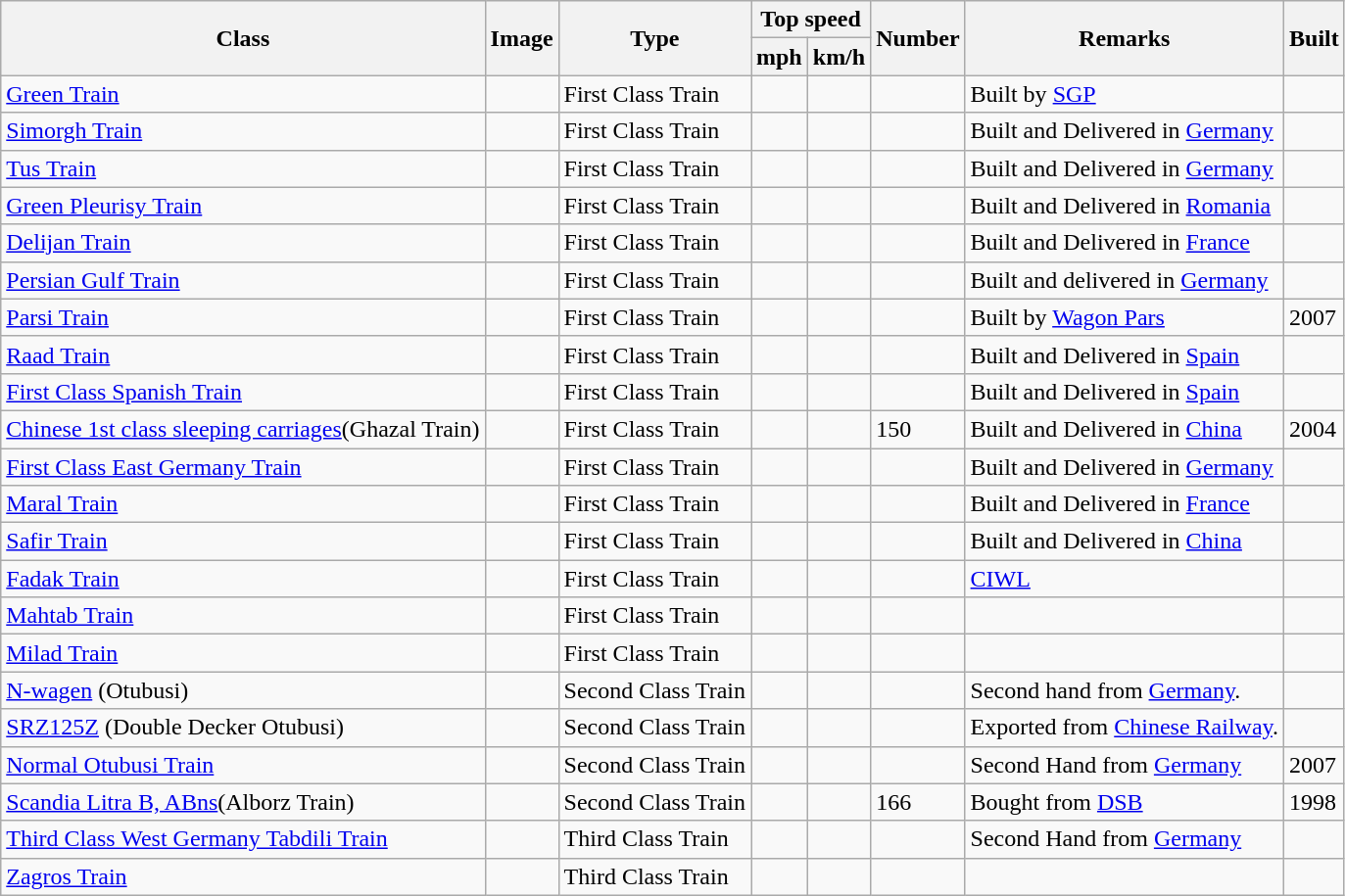<table class="wikitable sortable">
<tr style="background:#f9f9f9;">
<th rowspan="2">Class</th>
<th rowspan="2">Image</th>
<th rowspan="2">Type</th>
<th colspan="2">Top speed</th>
<th rowspan="2">Number</th>
<th rowspan="2">Remarks</th>
<th rowspan="2">Built</th>
</tr>
<tr style="background:#f9f9f9;">
<th>mph</th>
<th>km/h</th>
</tr>
<tr>
<td><a href='#'>Green Train</a></td>
<td></td>
<td>First Class Train</td>
<td></td>
<td></td>
<td></td>
<td>Built by <a href='#'>SGP</a></td>
<td></td>
</tr>
<tr>
<td><a href='#'>Simorgh Train</a></td>
<td></td>
<td>First Class Train</td>
<td></td>
<td></td>
<td></td>
<td>Built and Delivered in <a href='#'>Germany</a></td>
<td></td>
</tr>
<tr>
<td><a href='#'>Tus Train</a></td>
<td></td>
<td>First Class Train</td>
<td></td>
<td></td>
<td></td>
<td>Built and Delivered in <a href='#'>Germany</a></td>
<td></td>
</tr>
<tr>
<td><a href='#'>Green Pleurisy Train</a></td>
<td></td>
<td>First Class Train</td>
<td></td>
<td></td>
<td></td>
<td>Built and Delivered in <a href='#'>Romania</a></td>
<td></td>
</tr>
<tr>
<td><a href='#'>Delijan Train</a></td>
<td></td>
<td>First Class Train</td>
<td></td>
<td></td>
<td></td>
<td>Built and Delivered in <a href='#'>France</a></td>
<td></td>
</tr>
<tr>
<td><a href='#'>Persian Gulf Train</a></td>
<td></td>
<td>First Class Train</td>
<td></td>
<td></td>
<td></td>
<td>Built and delivered in <a href='#'>Germany</a></td>
<td></td>
</tr>
<tr>
<td><a href='#'>Parsi Train</a></td>
<td></td>
<td>First Class Train</td>
<td></td>
<td></td>
<td></td>
<td>Built by <a href='#'>Wagon Pars</a></td>
<td>2007</td>
</tr>
<tr>
<td><a href='#'>Raad Train</a></td>
<td></td>
<td>First Class Train</td>
<td></td>
<td></td>
<td></td>
<td>Built and Delivered in <a href='#'>Spain</a></td>
<td></td>
</tr>
<tr>
<td><a href='#'>First Class Spanish Train</a></td>
<td></td>
<td>First Class Train</td>
<td></td>
<td></td>
<td></td>
<td>Built and Delivered in <a href='#'>Spain</a></td>
<td></td>
</tr>
<tr>
<td><a href='#'>Chinese 1st class sleeping carriages</a>(Ghazal Train)</td>
<td></td>
<td>First Class Train</td>
<td></td>
<td></td>
<td>150</td>
<td>Built and Delivered in <a href='#'>China</a></td>
<td>2004</td>
</tr>
<tr>
<td><a href='#'>First Class East Germany Train</a></td>
<td></td>
<td>First Class Train</td>
<td></td>
<td></td>
<td></td>
<td>Built and Delivered in <a href='#'>Germany</a></td>
<td></td>
</tr>
<tr>
<td><a href='#'>Maral Train</a></td>
<td></td>
<td>First Class Train</td>
<td></td>
<td></td>
<td></td>
<td>Built and Delivered in <a href='#'>France</a></td>
<td></td>
</tr>
<tr>
<td><a href='#'>Safir Train</a></td>
<td></td>
<td>First Class Train</td>
<td></td>
<td></td>
<td></td>
<td>Built and Delivered in <a href='#'>China</a></td>
<td></td>
</tr>
<tr>
<td><a href='#'>Fadak Train</a></td>
<td></td>
<td>First Class Train</td>
<td></td>
<td></td>
<td></td>
<td><a href='#'>CIWL</a></td>
<td></td>
</tr>
<tr>
<td><a href='#'>Mahtab Train</a></td>
<td></td>
<td>First Class Train</td>
<td></td>
<td></td>
<td></td>
<td></td>
<td></td>
</tr>
<tr>
<td><a href='#'>Milad Train</a></td>
<td></td>
<td>First Class Train</td>
<td></td>
<td></td>
<td></td>
<td></td>
<td></td>
</tr>
<tr>
<td><a href='#'>N-wagen</a> (Otubusi)</td>
<td></td>
<td>Second Class Train</td>
<td></td>
<td></td>
<td></td>
<td>Second hand from <a href='#'>Germany</a>.</td>
<td></td>
</tr>
<tr>
<td><a href='#'>SRZ125Z</a> (Double Decker Otubusi)</td>
<td></td>
<td>Second Class Train</td>
<td></td>
<td></td>
<td></td>
<td>Exported from <a href='#'>Chinese Railway</a>.</td>
<td></td>
</tr>
<tr>
<td><a href='#'>Normal Otubusi Train</a></td>
<td></td>
<td>Second Class Train</td>
<td></td>
<td></td>
<td></td>
<td>Second Hand from <a href='#'>Germany</a></td>
<td>2007</td>
</tr>
<tr>
<td><a href='#'>Scandia Litra B, ABns</a>(Alborz Train)</td>
<td></td>
<td>Second Class Train</td>
<td></td>
<td></td>
<td>166</td>
<td>Bought from <a href='#'>DSB</a></td>
<td>1998</td>
</tr>
<tr>
<td><a href='#'>Third Class West Germany Tabdili Train</a></td>
<td></td>
<td>Third Class Train</td>
<td></td>
<td></td>
<td></td>
<td>Second Hand from <a href='#'>Germany</a></td>
<td></td>
</tr>
<tr>
<td><a href='#'>Zagros Train</a></td>
<td></td>
<td>Third Class Train</td>
<td></td>
<td></td>
<td></td>
<td></td>
<td></td>
</tr>
</table>
